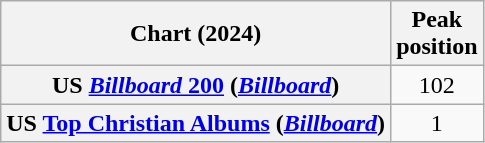<table class="wikitable sortable plainrowheaders" style="text-align:center">
<tr>
<th scope="col">Chart (2024)</th>
<th scope="col">Peak<br> position</th>
</tr>
<tr>
<th scope="row">US <a href='#'><em>Billboard</em> 200</a> (<em><a href='#'>Billboard</a></em>)</th>
<td>102</td>
</tr>
<tr>
<th scope="row">US <a href='#'>Top Christian Albums</a> (<em><a href='#'>Billboard</a></em>)</th>
<td>1</td>
</tr>
</table>
